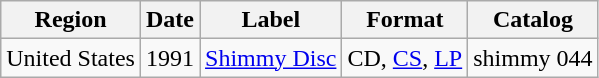<table class="wikitable">
<tr>
<th>Region</th>
<th>Date</th>
<th>Label</th>
<th>Format</th>
<th>Catalog</th>
</tr>
<tr>
<td>United States</td>
<td>1991</td>
<td><a href='#'>Shimmy Disc</a></td>
<td>CD, <a href='#'>CS</a>, <a href='#'>LP</a></td>
<td>shimmy 044</td>
</tr>
</table>
